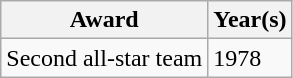<table class="wikitable">
<tr>
<th>Award</th>
<th>Year(s)</th>
</tr>
<tr>
<td>Second all-star team</td>
<td>1978</td>
</tr>
</table>
